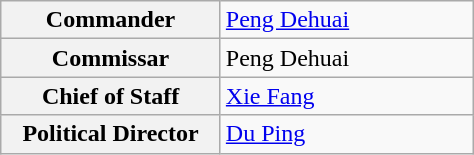<table class="wikitable" style="width: 25%">
<tr>
<th width=10%; align= center>Commander</th>
<td width=20%><a href='#'>Peng Dehuai</a></td>
</tr>
<tr>
<th width=10%; align= center>Commissar</th>
<td>Peng Dehuai</td>
</tr>
<tr>
<th width=10%; align= center>Chief of Staff</th>
<td><a href='#'>Xie Fang</a></td>
</tr>
<tr>
<th width=10%; align= center>Political Director</th>
<td><a href='#'>Du Ping</a></td>
</tr>
</table>
